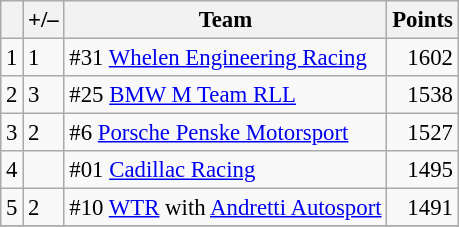<table class="wikitable" style="font-size: 95%;">
<tr>
<th scope="col"></th>
<th scope="col">+/–</th>
<th scope="col">Team</th>
<th scope="col">Points</th>
</tr>
<tr>
<td align=center>1</td>
<td align="left"> 1</td>
<td> #31 <a href='#'>Whelen Engineering Racing</a></td>
<td align=right>1602</td>
</tr>
<tr>
<td align=center>2</td>
<td align="left"> 3</td>
<td> #25 <a href='#'>BMW M Team RLL</a></td>
<td align=right>1538</td>
</tr>
<tr>
<td align=center>3</td>
<td align="left"> 2</td>
<td> #6 <a href='#'>Porsche Penske Motorsport</a></td>
<td align=right>1527</td>
</tr>
<tr>
<td align=center>4</td>
<td align="left"></td>
<td> #01 <a href='#'>Cadillac Racing</a></td>
<td align=right>1495</td>
</tr>
<tr>
<td align=center>5</td>
<td align="left"> 2</td>
<td> #10 <a href='#'>WTR</a> with <a href='#'>Andretti Autosport</a></td>
<td align=right>1491</td>
</tr>
<tr>
</tr>
</table>
